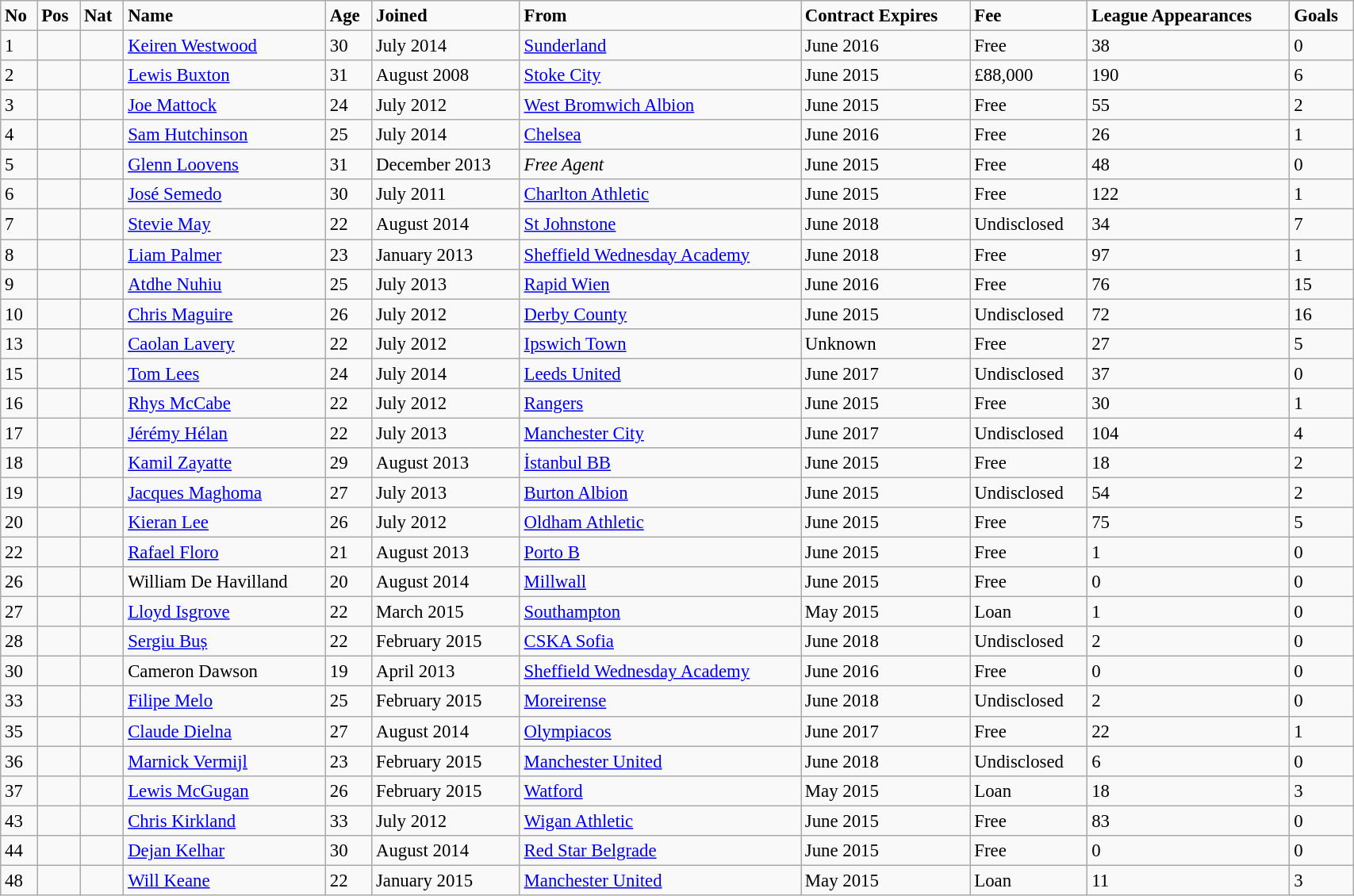<table class="wikitable" style="width:90%; text-align:center; font-size:95%; text-align:left;">
<tr>
<td><strong>No</strong></td>
<td><strong>Pos</strong></td>
<td><strong>Nat</strong></td>
<td><strong>Name</strong></td>
<td><strong>Age</strong></td>
<td><strong>Joined</strong></td>
<td><strong>From</strong></td>
<td><strong>Contract Expires</strong></td>
<td><strong>Fee</strong></td>
<td><strong>League Appearances</strong></td>
<td><strong>Goals</strong></td>
</tr>
<tr>
<td>1</td>
<td></td>
<td></td>
<td><a href='#'>Keiren Westwood</a></td>
<td>30</td>
<td>July 2014</td>
<td> <a href='#'>Sunderland</a></td>
<td>June 2016</td>
<td>Free</td>
<td>38</td>
<td>0</td>
</tr>
<tr>
<td>2</td>
<td></td>
<td></td>
<td><a href='#'>Lewis Buxton</a></td>
<td>31</td>
<td>August 2008</td>
<td> <a href='#'>Stoke City</a></td>
<td>June 2015</td>
<td>£88,000</td>
<td>190</td>
<td>6</td>
</tr>
<tr>
<td>3</td>
<td></td>
<td></td>
<td><a href='#'>Joe Mattock</a></td>
<td>24</td>
<td>July 2012</td>
<td> <a href='#'>West Bromwich Albion</a></td>
<td>June 2015</td>
<td>Free</td>
<td>55</td>
<td>2</td>
</tr>
<tr>
<td>4</td>
<td></td>
<td></td>
<td><a href='#'>Sam Hutchinson</a></td>
<td>25</td>
<td>July 2014</td>
<td> <a href='#'>Chelsea</a></td>
<td>June 2016</td>
<td>Free</td>
<td>26</td>
<td>1</td>
</tr>
<tr>
<td>5</td>
<td></td>
<td></td>
<td><a href='#'>Glenn Loovens</a></td>
<td>31</td>
<td>December 2013</td>
<td><em>Free Agent</em></td>
<td>June 2015</td>
<td>Free</td>
<td>48</td>
<td>0</td>
</tr>
<tr>
<td>6</td>
<td></td>
<td></td>
<td><a href='#'>José Semedo</a></td>
<td>30</td>
<td>July 2011</td>
<td> <a href='#'>Charlton Athletic</a></td>
<td>June 2015</td>
<td>Free</td>
<td>122</td>
<td>1</td>
</tr>
<tr>
<td>7</td>
<td></td>
<td></td>
<td><a href='#'>Stevie May</a></td>
<td>22</td>
<td>August 2014</td>
<td> <a href='#'>St Johnstone</a></td>
<td>June 2018</td>
<td>Undisclosed</td>
<td>34</td>
<td>7</td>
</tr>
<tr>
<td>8</td>
<td></td>
<td></td>
<td><a href='#'>Liam Palmer</a></td>
<td>23</td>
<td>January 2013</td>
<td> <a href='#'>Sheffield Wednesday Academy</a></td>
<td>June 2018</td>
<td>Free</td>
<td>97</td>
<td>1</td>
</tr>
<tr>
<td>9</td>
<td></td>
<td></td>
<td><a href='#'>Atdhe Nuhiu</a></td>
<td>25</td>
<td>July 2013</td>
<td> <a href='#'>Rapid Wien</a></td>
<td>June 2016</td>
<td>Free</td>
<td>76</td>
<td>15</td>
</tr>
<tr>
<td>10</td>
<td></td>
<td></td>
<td><a href='#'>Chris Maguire</a></td>
<td>26</td>
<td>July 2012</td>
<td> <a href='#'>Derby County</a></td>
<td>June 2015</td>
<td>Undisclosed</td>
<td>72</td>
<td>16</td>
</tr>
<tr>
<td>13</td>
<td></td>
<td></td>
<td><a href='#'>Caolan Lavery</a></td>
<td>22</td>
<td>July 2012</td>
<td> <a href='#'>Ipswich Town</a></td>
<td>Unknown</td>
<td>Free</td>
<td>27</td>
<td>5</td>
</tr>
<tr>
<td>15</td>
<td></td>
<td></td>
<td><a href='#'>Tom Lees</a></td>
<td>24</td>
<td>July 2014</td>
<td> <a href='#'>Leeds United</a></td>
<td>June 2017</td>
<td>Undisclosed</td>
<td>37</td>
<td>0</td>
</tr>
<tr>
<td>16</td>
<td></td>
<td></td>
<td><a href='#'>Rhys McCabe</a></td>
<td>22</td>
<td>July 2012</td>
<td> <a href='#'>Rangers</a></td>
<td>June 2015</td>
<td>Free</td>
<td>30</td>
<td>1</td>
</tr>
<tr>
<td>17</td>
<td></td>
<td></td>
<td><a href='#'>Jérémy Hélan</a></td>
<td>22</td>
<td>July 2013</td>
<td> <a href='#'>Manchester City</a></td>
<td>June 2017</td>
<td>Undisclosed</td>
<td>104</td>
<td>4</td>
</tr>
<tr>
<td>18</td>
<td></td>
<td></td>
<td><a href='#'>Kamil Zayatte</a></td>
<td>29</td>
<td>August 2013</td>
<td> <a href='#'>İstanbul BB</a></td>
<td>June 2015</td>
<td>Free</td>
<td>18</td>
<td>2</td>
</tr>
<tr>
<td>19</td>
<td></td>
<td></td>
<td><a href='#'>Jacques Maghoma</a></td>
<td>27</td>
<td>July 2013</td>
<td> <a href='#'>Burton Albion</a></td>
<td>June 2015</td>
<td>Undisclosed</td>
<td>54</td>
<td>2</td>
</tr>
<tr>
<td>20</td>
<td></td>
<td></td>
<td><a href='#'>Kieran Lee</a></td>
<td>26</td>
<td>July 2012</td>
<td> <a href='#'>Oldham Athletic</a></td>
<td>June 2015</td>
<td>Free</td>
<td>75</td>
<td>5</td>
</tr>
<tr>
<td>22</td>
<td></td>
<td></td>
<td><a href='#'>Rafael Floro</a></td>
<td>21</td>
<td>August 2013</td>
<td> <a href='#'>Porto B</a></td>
<td>June 2015</td>
<td>Free</td>
<td>1</td>
<td>0</td>
</tr>
<tr>
<td>26</td>
<td></td>
<td></td>
<td>William De Havilland</td>
<td>20</td>
<td>August 2014</td>
<td> <a href='#'>Millwall</a></td>
<td>June 2015</td>
<td>Free</td>
<td>0</td>
<td>0</td>
</tr>
<tr>
<td>27</td>
<td></td>
<td></td>
<td><a href='#'>Lloyd Isgrove</a></td>
<td>22</td>
<td>March 2015</td>
<td> <a href='#'>Southampton</a></td>
<td>May 2015</td>
<td>Loan</td>
<td>1</td>
<td>0</td>
</tr>
<tr>
<td>28</td>
<td></td>
<td></td>
<td><a href='#'>Sergiu Buș</a></td>
<td>22</td>
<td>February 2015</td>
<td> <a href='#'>CSKA Sofia</a></td>
<td>June 2018</td>
<td>Undisclosed</td>
<td>2</td>
<td>0</td>
</tr>
<tr>
<td>30</td>
<td></td>
<td></td>
<td>Cameron Dawson</td>
<td>19</td>
<td>April 2013</td>
<td> <a href='#'>Sheffield Wednesday Academy</a></td>
<td>June 2016</td>
<td>Free</td>
<td>0</td>
<td>0</td>
</tr>
<tr>
<td>33</td>
<td></td>
<td></td>
<td><a href='#'>Filipe Melo</a></td>
<td>25</td>
<td>February 2015</td>
<td> <a href='#'>Moreirense</a></td>
<td>June 2018</td>
<td>Undisclosed</td>
<td>2</td>
<td>0</td>
</tr>
<tr>
<td>35</td>
<td></td>
<td></td>
<td><a href='#'>Claude Dielna</a></td>
<td>27</td>
<td>August 2014</td>
<td> <a href='#'>Olympiacos</a></td>
<td>June 2017</td>
<td>Free</td>
<td>22</td>
<td>1</td>
</tr>
<tr>
<td>36</td>
<td></td>
<td></td>
<td><a href='#'>Marnick Vermijl</a></td>
<td>23</td>
<td>February 2015</td>
<td> <a href='#'>Manchester United</a></td>
<td>June 2018</td>
<td>Undisclosed</td>
<td>6</td>
<td>0</td>
</tr>
<tr>
<td>37</td>
<td></td>
<td></td>
<td><a href='#'>Lewis McGugan</a></td>
<td>26</td>
<td>February 2015</td>
<td> <a href='#'>Watford</a></td>
<td>May 2015</td>
<td>Loan</td>
<td>18</td>
<td>3</td>
</tr>
<tr>
<td>43</td>
<td></td>
<td></td>
<td><a href='#'>Chris Kirkland</a></td>
<td>33</td>
<td>July 2012</td>
<td> <a href='#'>Wigan Athletic</a></td>
<td>June 2015</td>
<td>Free</td>
<td>83</td>
<td>0</td>
</tr>
<tr>
<td>44</td>
<td></td>
<td></td>
<td><a href='#'>Dejan Kelhar</a></td>
<td>30</td>
<td>August 2014</td>
<td> <a href='#'>Red Star Belgrade</a></td>
<td>June 2015</td>
<td>Free</td>
<td>0</td>
<td>0</td>
</tr>
<tr>
<td>48</td>
<td></td>
<td></td>
<td><a href='#'>Will Keane</a></td>
<td>22</td>
<td>January 2015</td>
<td> <a href='#'>Manchester United</a></td>
<td>May 2015</td>
<td>Loan</td>
<td>11</td>
<td>3</td>
</tr>
</table>
